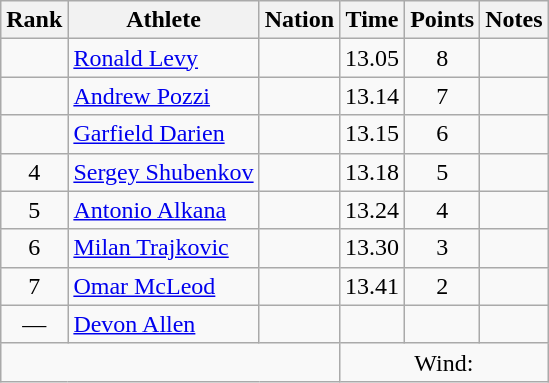<table class="wikitable mw-datatable sortable" style="text-align:center;">
<tr>
<th>Rank</th>
<th>Athlete</th>
<th>Nation</th>
<th>Time</th>
<th>Points</th>
<th>Notes</th>
</tr>
<tr>
<td></td>
<td align=left><a href='#'>Ronald Levy</a></td>
<td align=left></td>
<td>13.05</td>
<td>8</td>
<td></td>
</tr>
<tr>
<td></td>
<td align=left><a href='#'>Andrew Pozzi</a></td>
<td align=left></td>
<td>13.14</td>
<td>7</td>
<td></td>
</tr>
<tr>
<td></td>
<td align=left><a href='#'>Garfield Darien</a></td>
<td align=left></td>
<td>13.15</td>
<td>6</td>
<td></td>
</tr>
<tr>
<td>4</td>
<td align=left><a href='#'>Sergey Shubenkov</a></td>
<td align=left></td>
<td>13.18</td>
<td>5</td>
<td></td>
</tr>
<tr>
<td>5</td>
<td align=left><a href='#'>Antonio Alkana</a></td>
<td align=left></td>
<td>13.24</td>
<td>4</td>
<td></td>
</tr>
<tr>
<td>6</td>
<td align=left><a href='#'>Milan Trajkovic</a></td>
<td align=left></td>
<td>13.30</td>
<td>3</td>
<td></td>
</tr>
<tr>
<td>7</td>
<td align=left><a href='#'>Omar McLeod</a></td>
<td align=left></td>
<td>13.41</td>
<td>2</td>
<td></td>
</tr>
<tr>
<td>—</td>
<td align=left><a href='#'>Devon Allen</a></td>
<td align=left></td>
<td></td>
<td></td>
<td></td>
</tr>
<tr class="sortbottom">
<td colspan=3></td>
<td colspan=3>Wind: </td>
</tr>
</table>
